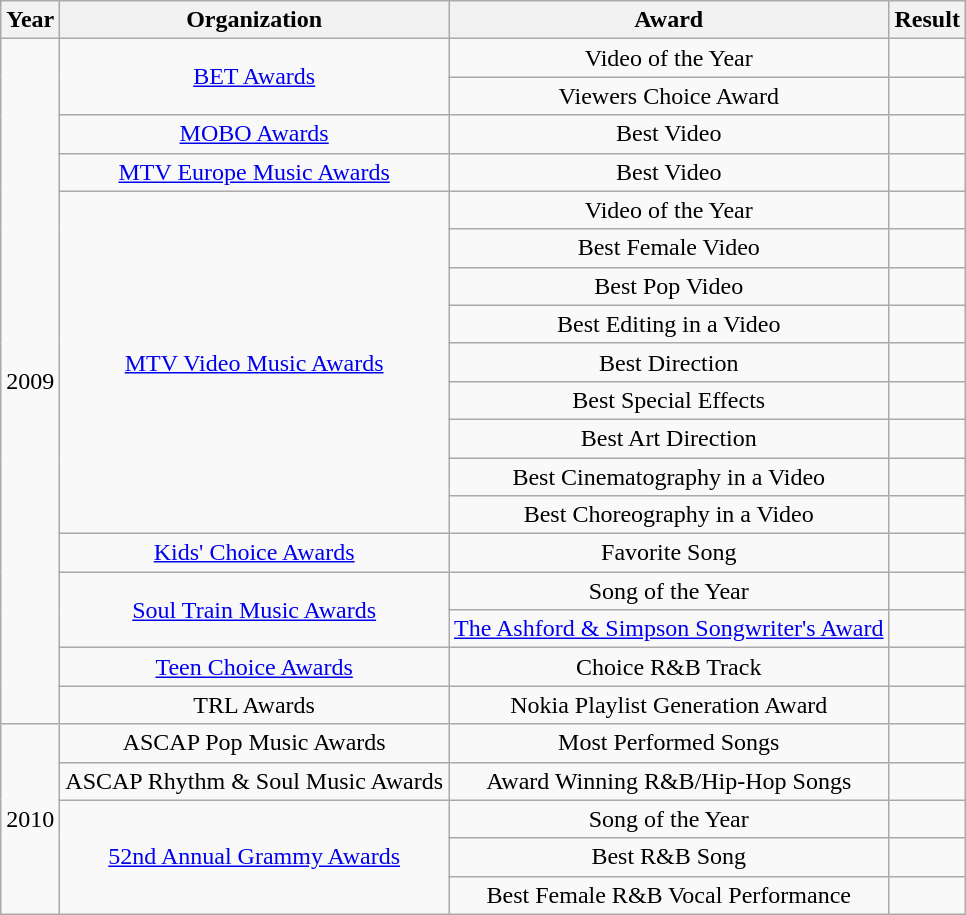<table class="wikitable plainrowheaders" style="text-align:center;">
<tr>
<th>Year</th>
<th>Organization</th>
<th>Award</th>
<th>Result</th>
</tr>
<tr>
<td rowspan="18">2009</td>
<td rowspan="2"><a href='#'>BET Awards</a></td>
<td>Video of the Year</td>
<td></td>
</tr>
<tr>
<td>Viewers Choice Award</td>
<td></td>
</tr>
<tr>
<td><a href='#'>MOBO Awards</a></td>
<td>Best Video</td>
<td></td>
</tr>
<tr>
<td><a href='#'>MTV Europe Music Awards</a></td>
<td>Best Video</td>
<td></td>
</tr>
<tr>
<td rowspan="9"><a href='#'>MTV Video Music Awards</a></td>
<td>Video of the Year</td>
<td></td>
</tr>
<tr>
<td>Best Female Video</td>
<td></td>
</tr>
<tr>
<td>Best Pop Video</td>
<td></td>
</tr>
<tr>
<td>Best Editing in a Video</td>
<td></td>
</tr>
<tr>
<td>Best Direction</td>
<td></td>
</tr>
<tr>
<td>Best Special Effects</td>
<td></td>
</tr>
<tr>
<td>Best Art Direction</td>
<td></td>
</tr>
<tr>
<td>Best Cinematography in a Video</td>
<td></td>
</tr>
<tr>
<td>Best Choreography in a Video</td>
<td></td>
</tr>
<tr>
<td><a href='#'>Kids' Choice Awards</a></td>
<td>Favorite Song</td>
<td></td>
</tr>
<tr>
<td rowspan=2><a href='#'>Soul Train Music Awards</a></td>
<td>Song of the Year</td>
<td></td>
</tr>
<tr>
<td><a href='#'>The Ashford & Simpson Songwriter's Award</a></td>
<td></td>
</tr>
<tr>
<td><a href='#'>Teen Choice Awards</a></td>
<td>Choice R&B Track</td>
<td></td>
</tr>
<tr>
<td>TRL Awards</td>
<td>Nokia Playlist Generation Award</td>
<td></td>
</tr>
<tr>
<td rowspan="5">2010</td>
<td>ASCAP Pop Music Awards</td>
<td>Most Performed Songs</td>
<td></td>
</tr>
<tr>
<td>ASCAP Rhythm & Soul Music Awards</td>
<td>Award Winning R&B/Hip-Hop Songs</td>
<td></td>
</tr>
<tr>
<td rowspan="3"><a href='#'>52nd Annual Grammy Awards</a></td>
<td>Song of the Year</td>
<td></td>
</tr>
<tr>
<td>Best R&B Song</td>
<td></td>
</tr>
<tr>
<td>Best Female R&B Vocal Performance</td>
<td></td>
</tr>
</table>
